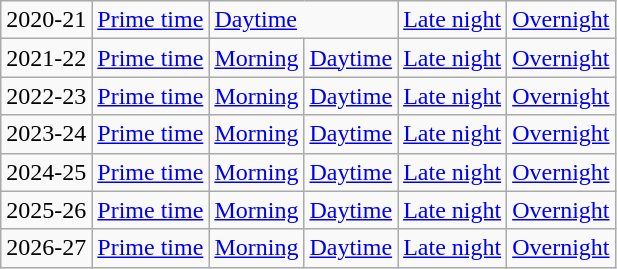<table class="wikitable" border="1">
<tr>
<td>2020-21</td>
<td><a href='#'>Prime time</a></td>
<td colspan="2"><a href='#'>Daytime</a></td>
<td><a href='#'>Late night</a></td>
<td><a href='#'>Overnight</a></td>
</tr>
<tr>
<td>2021-22</td>
<td><a href='#'>Prime time</a></td>
<td><a href='#'>Morning</a></td>
<td><a href='#'>Daytime</a></td>
<td><a href='#'>Late night</a></td>
<td><a href='#'>Overnight</a></td>
</tr>
<tr>
<td>2022-23</td>
<td><a href='#'>Prime time</a></td>
<td><a href='#'>Morning</a></td>
<td><a href='#'>Daytime</a></td>
<td><a href='#'>Late night</a></td>
<td><a href='#'>Overnight</a></td>
</tr>
<tr>
<td>2023-24</td>
<td><a href='#'>Prime time</a></td>
<td><a href='#'>Morning</a></td>
<td><a href='#'>Daytime</a></td>
<td><a href='#'>Late night</a></td>
<td><a href='#'>Overnight</a></td>
</tr>
<tr>
<td>2024-25</td>
<td><a href='#'>Prime time</a></td>
<td><a href='#'>Morning</a></td>
<td><a href='#'>Daytime</a></td>
<td><a href='#'>Late night</a></td>
<td><a href='#'>Overnight</a></td>
</tr>
<tr>
<td>2025-26</td>
<td><a href='#'>Prime time</a></td>
<td><a href='#'>Morning</a></td>
<td><a href='#'>Daytime</a></td>
<td><a href='#'>Late night</a></td>
<td><a href='#'>Overnight</a></td>
</tr>
<tr>
<td>2026-27</td>
<td><a href='#'>Prime time</a></td>
<td><a href='#'>Morning</a></td>
<td><a href='#'>Daytime</a></td>
<td><a href='#'>Late night</a></td>
<td><a href='#'>Overnight</a></td>
</tr>
</table>
